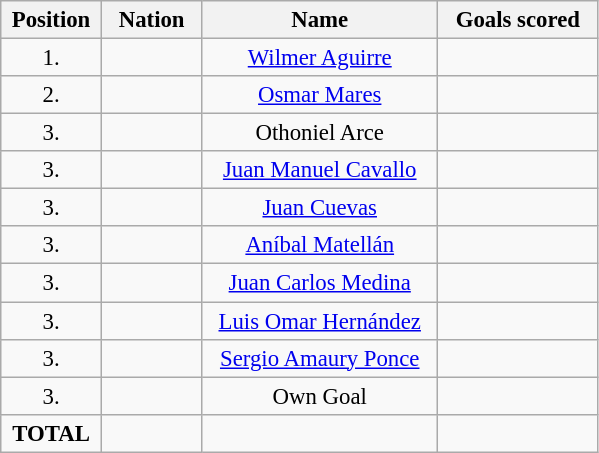<table class="wikitable" style="font-size: 95%; text-align: center;">
<tr>
<th width=60>Position</th>
<th width=60>Nation</th>
<th width=150>Name</th>
<th width=100>Goals scored</th>
</tr>
<tr>
<td>1.</td>
<td></td>
<td><a href='#'>Wilmer Aguirre</a></td>
<td></td>
</tr>
<tr>
<td>2.</td>
<td></td>
<td><a href='#'>Osmar Mares</a></td>
<td></td>
</tr>
<tr>
<td>3.</td>
<td></td>
<td>Othoniel Arce</td>
<td></td>
</tr>
<tr>
<td>3.</td>
<td></td>
<td><a href='#'>Juan Manuel Cavallo</a></td>
<td></td>
</tr>
<tr>
<td>3.</td>
<td></td>
<td><a href='#'>Juan Cuevas</a></td>
<td></td>
</tr>
<tr>
<td>3.</td>
<td></td>
<td><a href='#'>Aníbal Matellán</a></td>
<td></td>
</tr>
<tr>
<td>3.</td>
<td></td>
<td><a href='#'>Juan Carlos Medina</a></td>
<td></td>
</tr>
<tr>
<td>3.</td>
<td></td>
<td><a href='#'>Luis Omar Hernández</a></td>
<td></td>
</tr>
<tr>
<td>3.</td>
<td></td>
<td><a href='#'>Sergio Amaury Ponce</a></td>
<td></td>
</tr>
<tr>
<td>3.</td>
<td></td>
<td>Own Goal</td>
<td></td>
</tr>
<tr>
<td><strong>TOTAL</strong></td>
<td></td>
<td></td>
<td></td>
</tr>
</table>
